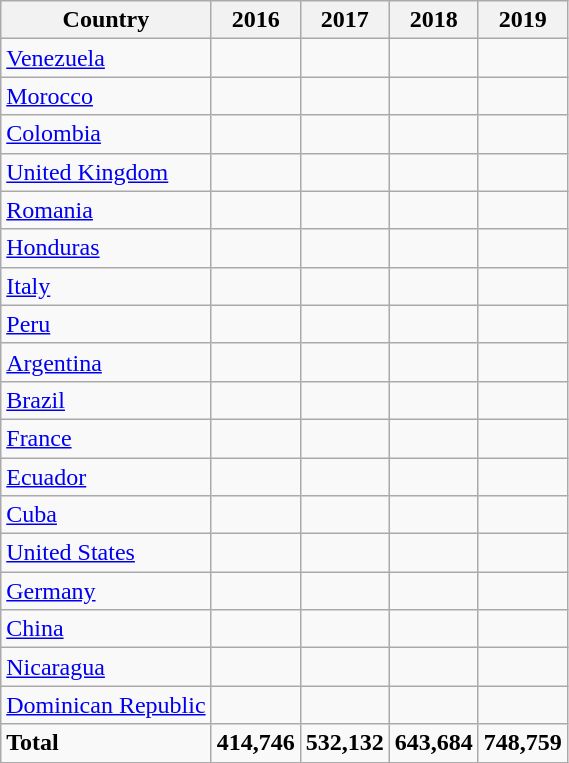<table class="wikitable sortable">
<tr>
<th>Country</th>
<th>2016</th>
<th>2017</th>
<th>2018</th>
<th>2019</th>
</tr>
<tr>
<td> <a href='#'>Venezuela</a></td>
<td style="text-align:right;"></td>
<td style="text-align:right;"></td>
<td style="text-align:right;"></td>
<td style="text-align:right;"></td>
</tr>
<tr>
<td> <a href='#'>Morocco</a></td>
<td style="text-align:right;"></td>
<td style="text-align:right;"></td>
<td style="text-align:right;"></td>
<td style="text-align:right;"></td>
</tr>
<tr>
<td> <a href='#'>Colombia</a></td>
<td style="text-align:right;"></td>
<td style="text-align:right;"></td>
<td style="text-align:right;"></td>
<td style="text-align:right;"></td>
</tr>
<tr>
<td> <a href='#'>United Kingdom</a></td>
<td style="text-align:right;"></td>
<td style="text-align:right;"></td>
<td style="text-align:right;"></td>
<td style="text-align:right;"></td>
</tr>
<tr>
<td> <a href='#'>Romania</a></td>
<td style="text-align:right;"></td>
<td style="text-align:right;"></td>
<td style="text-align:right;"></td>
<td style="text-align:right;"></td>
</tr>
<tr>
<td> <a href='#'>Honduras</a></td>
<td style="text-align:right;"></td>
<td style="text-align:right;"></td>
<td style="text-align:right;"></td>
<td style="text-align:right;"></td>
</tr>
<tr>
<td> <a href='#'>Italy</a></td>
<td style="text-align:right;"></td>
<td style="text-align:right;"></td>
<td style="text-align:right;"></td>
<td style="text-align:right;"></td>
</tr>
<tr>
<td> <a href='#'>Peru</a></td>
<td style="text-align:right;"></td>
<td style="text-align:right;"></td>
<td style="text-align:right;"></td>
<td style="text-align:right;"></td>
</tr>
<tr>
<td> <a href='#'>Argentina</a></td>
<td style="text-align:right;"></td>
<td style="text-align:right;"></td>
<td style="text-align:right;"></td>
<td style="text-align:right;"></td>
</tr>
<tr>
<td> <a href='#'>Brazil</a></td>
<td style="text-align:right;"></td>
<td style="text-align:right;"></td>
<td style="text-align:right;"></td>
<td style="text-align:right;"></td>
</tr>
<tr>
<td> <a href='#'>France</a></td>
<td style="text-align:right;"></td>
<td style="text-align:right;"></td>
<td style="text-align:right;"></td>
<td style="text-align:right;"></td>
</tr>
<tr>
<td> <a href='#'>Ecuador</a></td>
<td style="text-align:right;"></td>
<td style="text-align:right;"></td>
<td style="text-align:right;"></td>
<td style="text-align:right;"></td>
</tr>
<tr>
<td> <a href='#'>Cuba</a></td>
<td style="text-align:right;"></td>
<td style="text-align:right;"></td>
<td style="text-align:right;"></td>
<td style="text-align:right;"></td>
</tr>
<tr>
<td> <a href='#'>United States</a></td>
<td style="text-align:right;"></td>
<td style="text-align:right;"></td>
<td style="text-align:right;"></td>
<td style="text-align:right;"></td>
</tr>
<tr>
<td> <a href='#'>Germany</a></td>
<td style="text-align:right;"></td>
<td style="text-align:right;"></td>
<td style="text-align:right;"></td>
<td style="text-align:right;"></td>
</tr>
<tr>
<td> <a href='#'>China</a></td>
<td style="text-align:right;"></td>
<td style="text-align:right;"></td>
<td style="text-align:right;"></td>
<td style="text-align:right;"></td>
</tr>
<tr>
<td> <a href='#'>Nicaragua</a></td>
<td style="text-align:right;"></td>
<td style="text-align:right;"></td>
<td style="text-align:right;"></td>
<td style="text-align:right;"></td>
</tr>
<tr>
<td> <a href='#'>Dominican Republic</a></td>
<td style="text-align:right;"></td>
<td style="text-align:right;"></td>
<td style="text-align:right;"></td>
<td style="text-align:right;"></td>
</tr>
<tr>
<td><strong>Total</strong></td>
<td><strong>414,746</strong></td>
<td><strong>532,132</strong></td>
<td><strong>643,684</strong></td>
<td><strong> 748,759</strong></td>
</tr>
</table>
